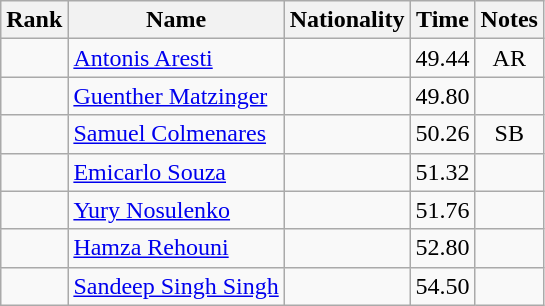<table class="wikitable sortable" style="text-align:center">
<tr>
<th>Rank</th>
<th>Name</th>
<th>Nationality</th>
<th>Time</th>
<th>Notes</th>
</tr>
<tr>
<td></td>
<td align=left><a href='#'>Antonis Aresti</a></td>
<td align=left></td>
<td>49.44</td>
<td>AR</td>
</tr>
<tr>
<td></td>
<td align=left><a href='#'>Guenther Matzinger</a></td>
<td align=left></td>
<td>49.80</td>
<td></td>
</tr>
<tr>
<td></td>
<td align=left><a href='#'>Samuel Colmenares</a></td>
<td align=left></td>
<td>50.26</td>
<td>SB</td>
</tr>
<tr>
<td></td>
<td align=left><a href='#'>Emicarlo Souza</a></td>
<td align=left></td>
<td>51.32</td>
<td></td>
</tr>
<tr>
<td></td>
<td align=left><a href='#'>Yury Nosulenko</a></td>
<td align=left></td>
<td>51.76</td>
<td></td>
</tr>
<tr>
<td></td>
<td align=left><a href='#'>Hamza Rehouni</a></td>
<td align=left></td>
<td>52.80</td>
<td></td>
</tr>
<tr>
<td></td>
<td align=left><a href='#'>Sandeep Singh Singh</a></td>
<td align=left></td>
<td>54.50</td>
<td></td>
</tr>
</table>
